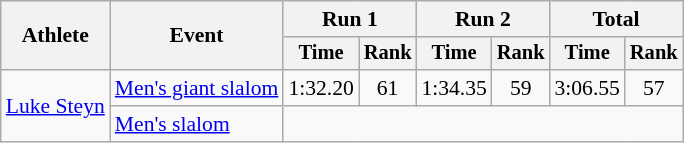<table class="wikitable" style="font-size:90%">
<tr>
<th rowspan="2">Athlete</th>
<th rowspan="2">Event</th>
<th colspan="2">Run 1</th>
<th colspan="2">Run 2</th>
<th colspan="2">Total</th>
</tr>
<tr style="font-size:95%">
<th>Time</th>
<th>Rank</th>
<th>Time</th>
<th>Rank</th>
<th>Time</th>
<th>Rank</th>
</tr>
<tr align="center">
<td align="left" rowspan="2"><a href='#'>Luke Steyn</a></td>
<td align="left"><a href='#'>Men's giant slalom</a></td>
<td>1:32.20</td>
<td>61</td>
<td>1:34.35</td>
<td>59</td>
<td>3:06.55</td>
<td>57</td>
</tr>
<tr align="center">
<td align="left"><a href='#'>Men's slalom</a></td>
<td colspan="6"></td>
</tr>
</table>
